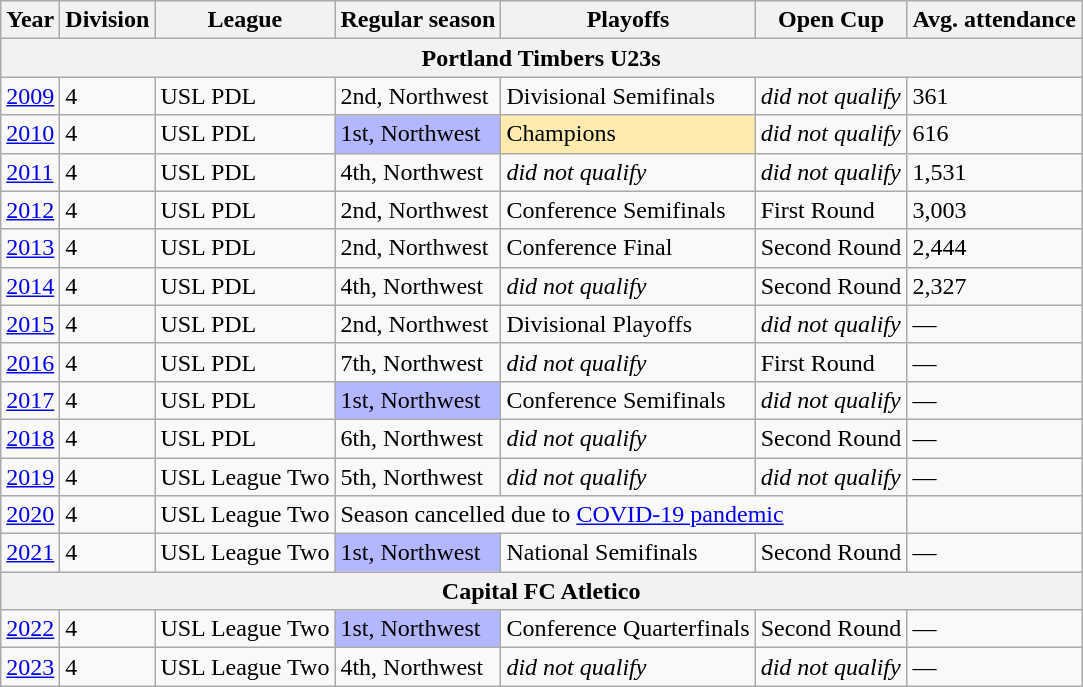<table class="wikitable">
<tr>
<th>Year</th>
<th>Division</th>
<th>League</th>
<th>Regular season</th>
<th>Playoffs</th>
<th>Open Cup</th>
<th>Avg. attendance</th>
</tr>
<tr>
<th colspan=7 align=center>Portland Timbers U23s</th>
</tr>
<tr>
<td><a href='#'>2009</a></td>
<td>4</td>
<td>USL PDL</td>
<td>2nd, Northwest</td>
<td>Divisional Semifinals</td>
<td><em>did not qualify</em></td>
<td>361</td>
</tr>
<tr>
<td><a href='#'>2010</a></td>
<td>4</td>
<td>USL PDL</td>
<td bgcolor="B3B7FF">1st, Northwest</td>
<td bgcolor="FFEBAD">Champions</td>
<td><em>did not qualify</em></td>
<td>616</td>
</tr>
<tr>
<td><a href='#'>2011</a></td>
<td>4</td>
<td>USL PDL</td>
<td>4th, Northwest</td>
<td><em>did not qualify</em></td>
<td><em>did not qualify</em></td>
<td>1,531</td>
</tr>
<tr>
<td><a href='#'>2012</a></td>
<td>4</td>
<td>USL PDL</td>
<td>2nd, Northwest</td>
<td>Conference Semifinals</td>
<td>First Round</td>
<td>3,003</td>
</tr>
<tr>
<td><a href='#'>2013</a></td>
<td>4</td>
<td>USL PDL</td>
<td>2nd, Northwest</td>
<td>Conference Final</td>
<td>Second Round</td>
<td>2,444</td>
</tr>
<tr>
<td><a href='#'>2014</a></td>
<td>4</td>
<td>USL PDL</td>
<td>4th, Northwest</td>
<td><em>did not qualify</em></td>
<td>Second Round</td>
<td>2,327</td>
</tr>
<tr>
<td><a href='#'>2015</a></td>
<td>4</td>
<td>USL PDL</td>
<td>2nd, Northwest</td>
<td>Divisional Playoffs</td>
<td><em>did not qualify</em></td>
<td>—</td>
</tr>
<tr>
<td><a href='#'>2016</a></td>
<td>4</td>
<td>USL PDL</td>
<td>7th, Northwest</td>
<td><em>did not qualify</em></td>
<td>First Round</td>
<td>—</td>
</tr>
<tr>
<td><a href='#'>2017</a></td>
<td>4</td>
<td>USL PDL</td>
<td bgcolor="B3B7FF">1st, Northwest</td>
<td>Conference Semifinals</td>
<td><em>did not qualify</em></td>
<td>—</td>
</tr>
<tr>
<td><a href='#'>2018</a></td>
<td>4</td>
<td>USL PDL</td>
<td>6th, Northwest</td>
<td><em>did not qualify</em></td>
<td>Second Round</td>
<td>—</td>
</tr>
<tr>
<td><a href='#'>2019</a></td>
<td>4</td>
<td>USL League Two</td>
<td>5th, Northwest</td>
<td><em>did not qualify</em></td>
<td><em>did not qualify</em></td>
<td>—</td>
</tr>
<tr>
<td><a href='#'>2020</a></td>
<td>4</td>
<td>USL League Two</td>
<td colspan=3>Season cancelled due to <a href='#'>COVID-19 pandemic</a></td>
</tr>
<tr>
<td><a href='#'>2021</a></td>
<td>4</td>
<td>USL League Two</td>
<td bgcolor="B3B7FF">1st, Northwest</td>
<td>National Semifinals</td>
<td>Second Round</td>
<td>—</td>
</tr>
<tr>
<th colspan=7 align=center>Capital FC Atletico</th>
</tr>
<tr>
<td><a href='#'>2022</a></td>
<td>4</td>
<td>USL League Two</td>
<td bgcolor="B3B7FF">1st, Northwest</td>
<td>Conference Quarterfinals</td>
<td>Second Round</td>
<td>—</td>
</tr>
<tr>
<td><a href='#'>2023</a></td>
<td>4</td>
<td>USL League Two</td>
<td>4th, Northwest</td>
<td><em>did not qualify</em></td>
<td><em>did not qualify</em></td>
<td>—</td>
</tr>
</table>
